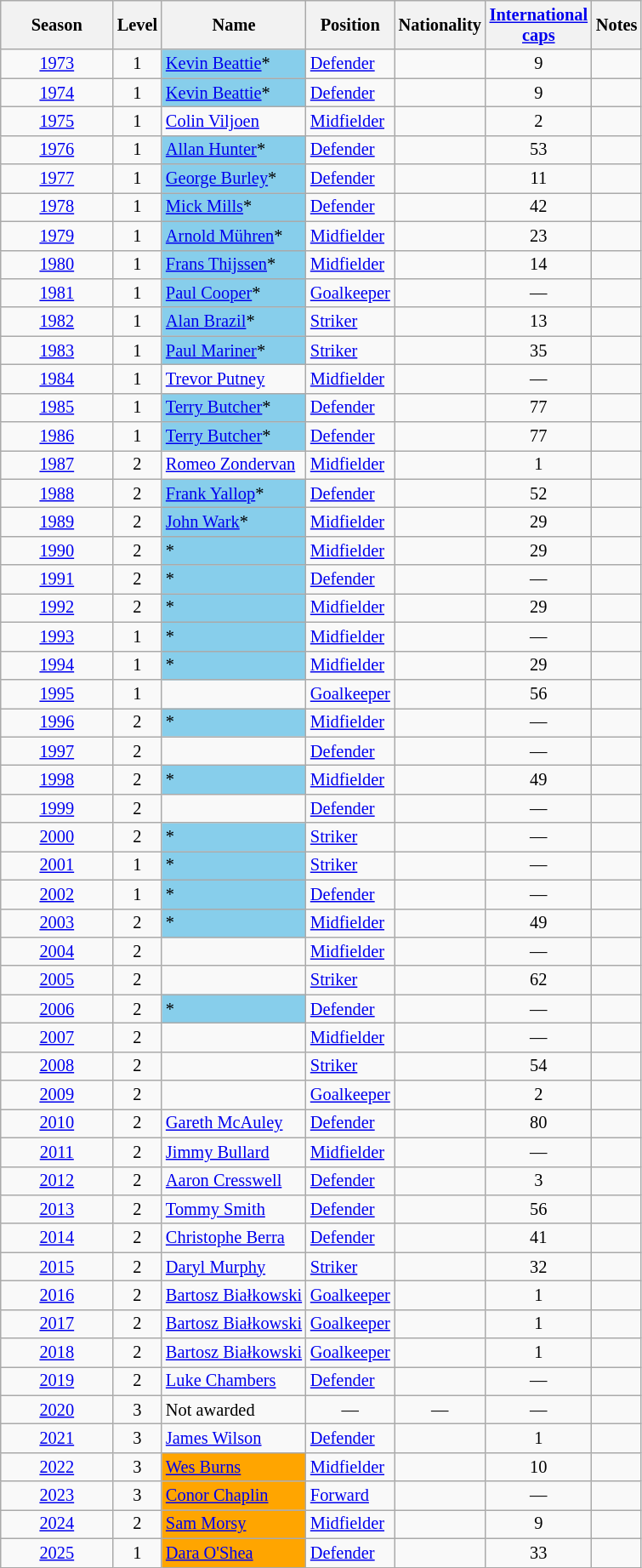<table class="wikitable sortable" style="text-align: left; font-size:85%;">
<tr>
<th style="width:6em">Season</th>
<th>Level</th>
<th>Name</th>
<th>Position</th>
<th>Nationality</th>
<th><a href='#'>International<br>caps</a></th>
<th class="unsortable">Notes</th>
</tr>
<tr>
<td align=center><a href='#'>1973</a></td>
<td align=center>1</td>
<td style="background:#87CEEB;"><a href='#'>Kevin Beattie</a>*</td>
<td><a href='#'>Defender</a></td>
<td></td>
<td align=center>9</td>
<td align=center></td>
</tr>
<tr>
<td align=center><a href='#'>1974</a></td>
<td align=center>1</td>
<td style="background:#87CEEB;"><a href='#'>Kevin Beattie</a>*</td>
<td><a href='#'>Defender</a></td>
<td></td>
<td align=center>9</td>
<td align=center></td>
</tr>
<tr>
<td align=center><a href='#'>1975</a></td>
<td align=center>1</td>
<td><a href='#'>Colin Viljoen</a></td>
<td><a href='#'>Midfielder</a></td>
<td></td>
<td align=center>2</td>
<td align=center></td>
</tr>
<tr>
<td align=center><a href='#'>1976</a></td>
<td align=center>1</td>
<td style="background:#87CEEB;"><a href='#'>Allan Hunter</a>*</td>
<td><a href='#'>Defender</a></td>
<td></td>
<td align=center>53</td>
<td align=center></td>
</tr>
<tr>
<td align=center><a href='#'>1977</a></td>
<td align=center>1</td>
<td style="background:#87CEEB;"><a href='#'>George Burley</a>*</td>
<td><a href='#'>Defender</a></td>
<td></td>
<td align=center>11</td>
<td align=center></td>
</tr>
<tr>
<td align=center><a href='#'>1978</a></td>
<td align=center>1</td>
<td style="background:#87CEEB;"><a href='#'>Mick Mills</a>*</td>
<td><a href='#'>Defender</a></td>
<td></td>
<td align=center>42</td>
<td align=center></td>
</tr>
<tr>
<td align=center><a href='#'>1979</a></td>
<td align=center>1</td>
<td style="background:#87CEEB;"><a href='#'>Arnold Mühren</a>*</td>
<td><a href='#'>Midfielder</a></td>
<td></td>
<td align=center>23</td>
<td align=center></td>
</tr>
<tr>
<td align=center><a href='#'>1980</a></td>
<td align=center>1</td>
<td style="background:#87CEEB;"><a href='#'>Frans Thijssen</a>*</td>
<td><a href='#'>Midfielder</a></td>
<td></td>
<td align=center>14</td>
<td align=center></td>
</tr>
<tr>
<td align=center><a href='#'>1981</a></td>
<td align=center>1</td>
<td style="background:#87CEEB;"><a href='#'>Paul Cooper</a>*</td>
<td><a href='#'>Goalkeeper</a></td>
<td></td>
<td align=center>—</td>
<td></td>
</tr>
<tr>
<td align=center><a href='#'>1982</a></td>
<td align=center>1</td>
<td style="background:#87CEEB;"><a href='#'>Alan Brazil</a>*</td>
<td><a href='#'>Striker</a></td>
<td></td>
<td align=center>13</td>
<td align=center></td>
</tr>
<tr>
<td align=center><a href='#'>1983</a></td>
<td align=center>1</td>
<td style="background:#87CEEB;"><a href='#'>Paul Mariner</a>*</td>
<td><a href='#'>Striker</a></td>
<td></td>
<td align=center>35</td>
<td align=center></td>
</tr>
<tr>
<td align=center><a href='#'>1984</a></td>
<td align=center>1</td>
<td><a href='#'>Trevor Putney</a></td>
<td><a href='#'>Midfielder</a></td>
<td></td>
<td align=center>—</td>
<td></td>
</tr>
<tr>
<td align=center><a href='#'>1985</a></td>
<td align=center>1</td>
<td style="background:#87CEEB;"><a href='#'>Terry Butcher</a>*</td>
<td><a href='#'>Defender</a></td>
<td></td>
<td align=center>77</td>
<td align=center></td>
</tr>
<tr>
<td align=center><a href='#'>1986</a></td>
<td align=center>1</td>
<td style="background:#87CEEB;"><a href='#'>Terry Butcher</a>*</td>
<td><a href='#'>Defender</a></td>
<td></td>
<td align=center>77</td>
<td align=center></td>
</tr>
<tr>
<td align=center><a href='#'>1987</a></td>
<td align=center>2</td>
<td><a href='#'>Romeo Zondervan</a></td>
<td><a href='#'>Midfielder</a></td>
<td></td>
<td align=center>1</td>
<td align=center></td>
</tr>
<tr>
<td align=center><a href='#'>1988</a></td>
<td align=center>2</td>
<td style="background:#87CEEB;"><a href='#'>Frank Yallop</a>*</td>
<td><a href='#'>Defender</a></td>
<td></td>
<td align=center>52</td>
<td align=center></td>
</tr>
<tr>
<td align=center><a href='#'>1989</a></td>
<td align=center>2</td>
<td style="background:#87CEEB;"><a href='#'>John Wark</a>*</td>
<td><a href='#'>Midfielder</a></td>
<td></td>
<td align=center>29</td>
<td align=center></td>
</tr>
<tr>
<td align=center><a href='#'>1990</a></td>
<td align=center>2</td>
<td style="background:#87CEEB;">*</td>
<td><a href='#'>Midfielder</a></td>
<td></td>
<td align=center>29</td>
<td align=center></td>
</tr>
<tr>
<td align=center><a href='#'>1991</a></td>
<td align=center>2</td>
<td style="background:#87CEEB;">*</td>
<td><a href='#'>Defender</a></td>
<td></td>
<td align=center>—</td>
<td></td>
</tr>
<tr>
<td align=center><a href='#'>1992</a></td>
<td align=center>2</td>
<td style="background:#87CEEB;">*</td>
<td><a href='#'>Midfielder</a></td>
<td></td>
<td align=center>29</td>
<td align=center></td>
</tr>
<tr>
<td align=center><a href='#'>1993</a></td>
<td align=center>1</td>
<td style="background:#87CEEB;">*</td>
<td><a href='#'>Midfielder</a></td>
<td></td>
<td align=center>—</td>
<td></td>
</tr>
<tr>
<td align=center><a href='#'>1994</a></td>
<td align=center>1</td>
<td style="background:#87CEEB;">*</td>
<td><a href='#'>Midfielder</a></td>
<td></td>
<td align=center>29</td>
<td align=center></td>
</tr>
<tr>
<td align=center><a href='#'>1995</a></td>
<td align=center>1</td>
<td></td>
<td><a href='#'>Goalkeeper</a></td>
<td></td>
<td align=center>56</td>
<td align=center></td>
</tr>
<tr>
<td align=center><a href='#'>1996</a></td>
<td align=center>2</td>
<td style="background:#87CEEB;">*</td>
<td><a href='#'>Midfielder</a></td>
<td></td>
<td align=center>—</td>
<td></td>
</tr>
<tr>
<td align=center><a href='#'>1997</a></td>
<td align=center>2</td>
<td></td>
<td><a href='#'>Defender</a></td>
<td></td>
<td align=center>—</td>
<td align=center></td>
</tr>
<tr>
<td align=center><a href='#'>1998</a></td>
<td align=center>2</td>
<td style="background:#87CEEB;">*</td>
<td><a href='#'>Midfielder</a></td>
<td></td>
<td align=center>49</td>
<td align=center></td>
</tr>
<tr>
<td align=center><a href='#'>1999</a></td>
<td align=center>2</td>
<td></td>
<td><a href='#'>Defender</a></td>
<td></td>
<td align=center>—</td>
<td align=center></td>
</tr>
<tr>
<td align=center><a href='#'>2000</a></td>
<td align=center>2</td>
<td style="background:#87CEEB;">*</td>
<td><a href='#'>Striker</a></td>
<td></td>
<td align=center>—</td>
<td align=center></td>
</tr>
<tr>
<td align=center><a href='#'>2001</a></td>
<td align=center>1</td>
<td style="background:#87CEEB;">*</td>
<td><a href='#'>Striker</a></td>
<td></td>
<td align=center>—</td>
<td align=center></td>
</tr>
<tr>
<td align=center><a href='#'>2002</a></td>
<td align=center>1</td>
<td style="background:#87CEEB;">*</td>
<td><a href='#'>Defender</a></td>
<td></td>
<td align=center>—</td>
<td align=center></td>
</tr>
<tr>
<td align=center><a href='#'>2003</a></td>
<td align=center>2</td>
<td style="background:#87CEEB;">*</td>
<td><a href='#'>Midfielder</a></td>
<td></td>
<td align=center>49</td>
<td align=center></td>
</tr>
<tr>
<td align=center><a href='#'>2004</a></td>
<td align=center>2</td>
<td></td>
<td><a href='#'>Midfielder</a></td>
<td></td>
<td align=center>—</td>
<td align=center></td>
</tr>
<tr>
<td align=center><a href='#'>2005</a></td>
<td align=center>2</td>
<td></td>
<td><a href='#'>Striker</a></td>
<td></td>
<td align=center>62</td>
<td align=center></td>
</tr>
<tr>
<td align=center><a href='#'>2006</a></td>
<td align=center>2</td>
<td style="background:#87CEEB;">*</td>
<td><a href='#'>Defender</a></td>
<td></td>
<td align=center>—</td>
<td align=center></td>
</tr>
<tr>
<td align=center><a href='#'>2007</a></td>
<td align=center>2</td>
<td></td>
<td><a href='#'>Midfielder</a></td>
<td></td>
<td align=center>—</td>
<td align=center></td>
</tr>
<tr>
<td align=center><a href='#'>2008</a></td>
<td align=center>2</td>
<td></td>
<td><a href='#'>Striker</a></td>
<td></td>
<td align=center>54</td>
<td align=center></td>
</tr>
<tr>
<td align=center><a href='#'>2009</a></td>
<td align=center>2</td>
<td></td>
<td><a href='#'>Goalkeeper</a></td>
<td></td>
<td align=center>2</td>
<td align=center></td>
</tr>
<tr>
<td align=center><a href='#'>2010</a></td>
<td align=center>2</td>
<td><a href='#'>Gareth McAuley</a></td>
<td><a href='#'>Defender</a></td>
<td></td>
<td align=center>80</td>
<td align=center></td>
</tr>
<tr>
<td align=center><a href='#'>2011</a></td>
<td align=center>2</td>
<td><a href='#'>Jimmy Bullard</a></td>
<td><a href='#'>Midfielder</a></td>
<td></td>
<td align=center>—</td>
<td align=center></td>
</tr>
<tr>
<td align=center><a href='#'>2012</a></td>
<td align=center>2</td>
<td><a href='#'>Aaron Cresswell</a></td>
<td><a href='#'>Defender</a></td>
<td></td>
<td align=center>3</td>
<td align=center></td>
</tr>
<tr>
<td align=center><a href='#'>2013</a></td>
<td align=center>2</td>
<td><a href='#'>Tommy Smith</a></td>
<td><a href='#'>Defender</a></td>
<td></td>
<td align=center>56</td>
<td align=center></td>
</tr>
<tr>
<td align=center><a href='#'>2014</a></td>
<td align=center>2</td>
<td><a href='#'>Christophe Berra</a></td>
<td><a href='#'>Defender</a></td>
<td></td>
<td align=center>41</td>
<td align=center></td>
</tr>
<tr>
<td align=center><a href='#'>2015</a></td>
<td align=center>2</td>
<td><a href='#'>Daryl Murphy</a></td>
<td><a href='#'>Striker</a></td>
<td></td>
<td align=center>32</td>
<td align=center></td>
</tr>
<tr>
<td align=center><a href='#'>2016</a></td>
<td align=center>2</td>
<td><a href='#'>Bartosz Białkowski</a></td>
<td><a href='#'>Goalkeeper</a></td>
<td></td>
<td align=center>1</td>
<td align=center></td>
</tr>
<tr>
<td align=center><a href='#'>2017</a></td>
<td align=center>2</td>
<td><a href='#'>Bartosz Białkowski</a></td>
<td><a href='#'>Goalkeeper</a></td>
<td></td>
<td align=center>1</td>
<td align=center></td>
</tr>
<tr>
<td align=center><a href='#'>2018</a></td>
<td align=center>2</td>
<td><a href='#'>Bartosz Białkowski</a></td>
<td><a href='#'>Goalkeeper</a></td>
<td></td>
<td align=center>1</td>
<td align=center></td>
</tr>
<tr>
<td align=center><a href='#'>2019</a></td>
<td align=center>2</td>
<td><a href='#'>Luke Chambers</a></td>
<td><a href='#'>Defender</a></td>
<td></td>
<td align=center>—</td>
<td align=center></td>
</tr>
<tr>
<td align=center><a href='#'>2020</a></td>
<td align=center>3</td>
<td>Not awarded</td>
<td align=center>—</td>
<td align=center>—</td>
<td align=center>—</td>
<td align=center></td>
</tr>
<tr>
<td align=center><a href='#'>2021</a></td>
<td align=center>3</td>
<td><a href='#'>James Wilson</a></td>
<td><a href='#'>Defender</a></td>
<td></td>
<td align=center>1</td>
<td align=center></td>
</tr>
<tr>
<td align=center><a href='#'>2022</a></td>
<td align=center>3</td>
<td style="background:orange;"><a href='#'>Wes Burns</a></td>
<td><a href='#'>Midfielder</a></td>
<td></td>
<td align=center>10</td>
<td align=center></td>
</tr>
<tr>
<td align=center><a href='#'>2023</a></td>
<td align=center>3</td>
<td style="background:orange;"><a href='#'>Conor Chaplin</a></td>
<td><a href='#'>Forward</a></td>
<td></td>
<td align=center>—</td>
<td align=center></td>
</tr>
<tr>
<td align=center><a href='#'>2024</a></td>
<td align=center>2</td>
<td style="background:orange;"><a href='#'>Sam Morsy</a></td>
<td><a href='#'>Midfielder</a></td>
<td></td>
<td align=center>9</td>
<td align=center></td>
</tr>
<tr>
<td align=center><a href='#'>2025</a></td>
<td align=center>1</td>
<td style="background:orange;"><a href='#'>Dara O'Shea</a></td>
<td><a href='#'>Defender</a></td>
<td></td>
<td align=center>33</td>
<td align=center></td>
</tr>
</table>
